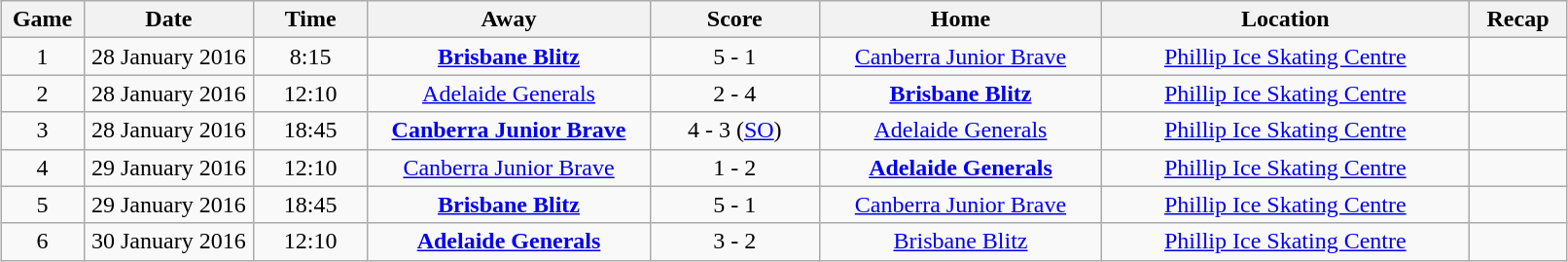<table class="wikitable" width="85%" style="margin: 1em auto 1em auto">
<tr>
<th width="1%">Game</th>
<th width="6%">Date</th>
<th width="4%">Time</th>
<th width="10%">Away</th>
<th width="6%">Score</th>
<th width="10%">Home</th>
<th width="13%">Location</th>
<th width="2%">Recap</th>
</tr>
<tr align="center">
<td>1</td>
<td>28 January 2016</td>
<td>8:15</td>
<td><strong><a href='#'>Brisbane Blitz</a></strong></td>
<td>5 - 1</td>
<td><a href='#'>Canberra Junior Brave</a></td>
<td><a href='#'>Phillip Ice Skating Centre</a></td>
<td></td>
</tr>
<tr align="center">
<td>2</td>
<td>28 January 2016</td>
<td>12:10</td>
<td><a href='#'>Adelaide Generals</a></td>
<td>2 - 4</td>
<td><strong><a href='#'>Brisbane Blitz</a></strong></td>
<td><a href='#'>Phillip Ice Skating Centre</a></td>
<td></td>
</tr>
<tr align="center">
<td>3</td>
<td>28 January 2016</td>
<td>18:45</td>
<td><strong><a href='#'>Canberra Junior Brave</a></strong></td>
<td>4 - 3 (<a href='#'>SO</a>)</td>
<td><a href='#'>Adelaide Generals</a></td>
<td><a href='#'>Phillip Ice Skating Centre</a></td>
<td></td>
</tr>
<tr align="center">
<td>4</td>
<td>29 January 2016</td>
<td>12:10</td>
<td><a href='#'>Canberra Junior Brave</a></td>
<td>1 - 2</td>
<td><strong><a href='#'>Adelaide Generals</a></strong></td>
<td><a href='#'>Phillip Ice Skating Centre</a></td>
<td></td>
</tr>
<tr align="center">
<td>5</td>
<td>29 January 2016</td>
<td>18:45</td>
<td><strong><a href='#'>Brisbane Blitz</a></strong></td>
<td>5 - 1</td>
<td><a href='#'>Canberra Junior Brave</a></td>
<td><a href='#'>Phillip Ice Skating Centre</a></td>
<td></td>
</tr>
<tr align="center">
<td>6</td>
<td>30 January 2016</td>
<td>12:10</td>
<td><strong><a href='#'>Adelaide Generals</a></strong></td>
<td>3 - 2</td>
<td><a href='#'>Brisbane Blitz</a></td>
<td><a href='#'>Phillip Ice Skating Centre</a></td>
<td></td>
</tr>
</table>
